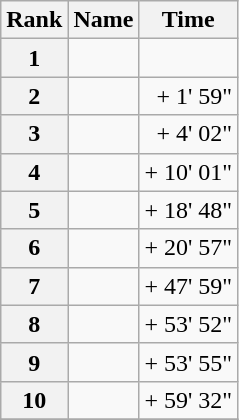<table class="wikitable">
<tr>
<th>Rank</th>
<th>Name</th>
<th>Time</th>
</tr>
<tr>
<th style="text-align:center">1</th>
<td></td>
<td align="right"></td>
</tr>
<tr>
<th style="text-align:center">2</th>
<td></td>
<td align="right">+ 1' 59"</td>
</tr>
<tr>
<th style="text-align:center">3</th>
<td></td>
<td align="right">+ 4' 02"</td>
</tr>
<tr>
<th style="text-align:center">4</th>
<td></td>
<td align="right">+ 10' 01"</td>
</tr>
<tr>
<th style="text-align:center">5</th>
<td></td>
<td align="right">+ 18' 48"</td>
</tr>
<tr>
<th style="text-align:center">6</th>
<td></td>
<td align="right">+ 20' 57"</td>
</tr>
<tr>
<th style="text-align:center">7</th>
<td></td>
<td align="right">+ 47' 59"</td>
</tr>
<tr>
<th style="text-align:center">8</th>
<td></td>
<td align="right">+ 53' 52"</td>
</tr>
<tr>
<th style="text-align:center">9</th>
<td></td>
<td align="right">+ 53' 55"</td>
</tr>
<tr>
<th style="text-align:center">10</th>
<td></td>
<td align="right">+ 59' 32"</td>
</tr>
<tr>
</tr>
</table>
